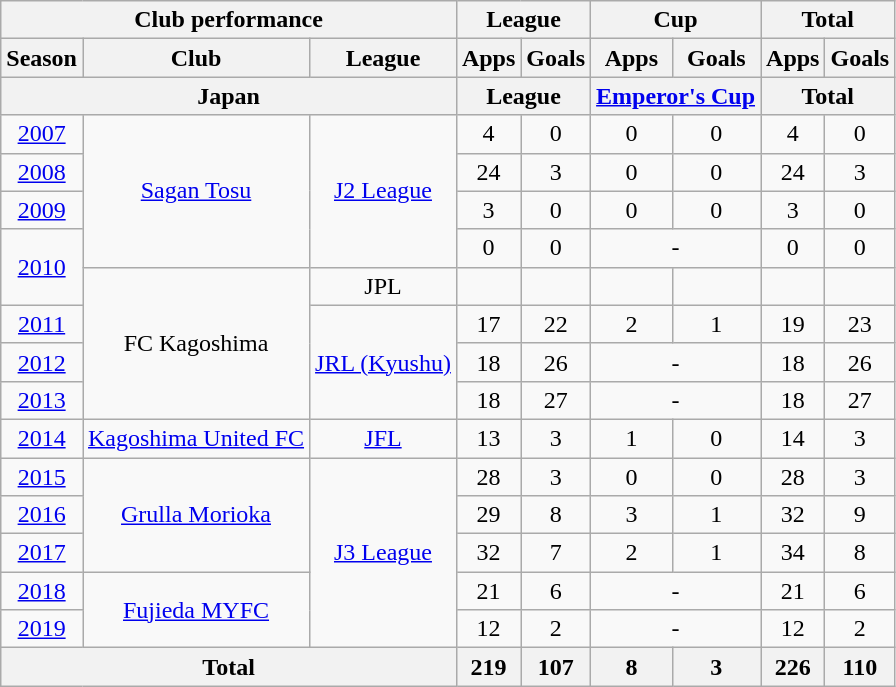<table class="wikitable" style="text-align:center;">
<tr>
<th colspan=3>Club performance</th>
<th colspan=2>League</th>
<th colspan=2>Cup</th>
<th colspan=2>Total</th>
</tr>
<tr>
<th>Season</th>
<th>Club</th>
<th>League</th>
<th>Apps</th>
<th>Goals</th>
<th>Apps</th>
<th>Goals</th>
<th>Apps</th>
<th>Goals</th>
</tr>
<tr>
<th colspan=3>Japan</th>
<th colspan=2>League</th>
<th colspan=2><a href='#'>Emperor's Cup</a></th>
<th colspan=2>Total</th>
</tr>
<tr>
<td><a href='#'>2007</a></td>
<td rowspan="4"><a href='#'>Sagan Tosu</a></td>
<td rowspan="4"><a href='#'>J2 League</a></td>
<td>4</td>
<td>0</td>
<td>0</td>
<td>0</td>
<td>4</td>
<td>0</td>
</tr>
<tr>
<td><a href='#'>2008</a></td>
<td>24</td>
<td>3</td>
<td>0</td>
<td>0</td>
<td>24</td>
<td>3</td>
</tr>
<tr>
<td><a href='#'>2009</a></td>
<td>3</td>
<td>0</td>
<td>0</td>
<td>0</td>
<td>3</td>
<td>0</td>
</tr>
<tr>
<td rowspan="2"><a href='#'>2010</a></td>
<td>0</td>
<td>0</td>
<td colspan="2">-</td>
<td>0</td>
<td>0</td>
</tr>
<tr>
<td rowspan="4">FC Kagoshima</td>
<td>JPL</td>
<td></td>
<td></td>
<td></td>
<td></td>
<td></td>
<td></td>
</tr>
<tr>
<td><a href='#'>2011</a></td>
<td rowspan="3"><a href='#'>JRL (Kyushu)</a></td>
<td>17</td>
<td>22</td>
<td>2</td>
<td>1</td>
<td>19</td>
<td>23</td>
</tr>
<tr>
<td><a href='#'>2012</a></td>
<td>18</td>
<td>26</td>
<td colspan="2">-</td>
<td>18</td>
<td>26</td>
</tr>
<tr>
<td><a href='#'>2013</a></td>
<td>18</td>
<td>27</td>
<td colspan="2">-</td>
<td>18</td>
<td>27</td>
</tr>
<tr>
<td><a href='#'>2014</a></td>
<td><a href='#'>Kagoshima United FC</a></td>
<td><a href='#'>JFL</a></td>
<td>13</td>
<td>3</td>
<td>1</td>
<td>0</td>
<td>14</td>
<td>3</td>
</tr>
<tr>
<td><a href='#'>2015</a></td>
<td rowspan="3"><a href='#'>Grulla Morioka</a></td>
<td rowspan="5"><a href='#'>J3 League</a></td>
<td>28</td>
<td>3</td>
<td>0</td>
<td>0</td>
<td>28</td>
<td>3</td>
</tr>
<tr>
<td><a href='#'>2016</a></td>
<td>29</td>
<td>8</td>
<td>3</td>
<td>1</td>
<td>32</td>
<td>9</td>
</tr>
<tr>
<td><a href='#'>2017</a></td>
<td>32</td>
<td>7</td>
<td>2</td>
<td>1</td>
<td>34</td>
<td>8</td>
</tr>
<tr>
<td><a href='#'>2018</a></td>
<td rowspan="2"><a href='#'>Fujieda MYFC</a></td>
<td>21</td>
<td>6</td>
<td colspan="2">-</td>
<td>21</td>
<td>6</td>
</tr>
<tr>
<td><a href='#'>2019</a></td>
<td>12</td>
<td>2</td>
<td colspan="2">-</td>
<td>12</td>
<td>2</td>
</tr>
<tr>
<th colspan=3>Total</th>
<th>219</th>
<th>107</th>
<th>8</th>
<th>3</th>
<th>226</th>
<th>110</th>
</tr>
</table>
